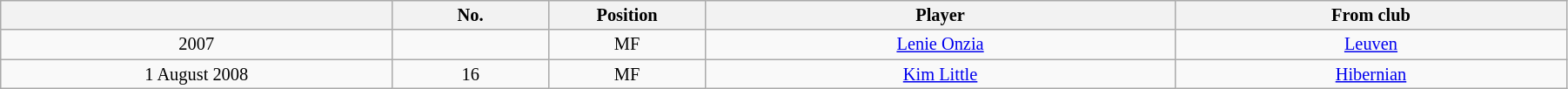<table class="wikitable sortable" style="width:95%; text-align:center; font-size:85%; text-align:center;">
<tr>
<th width="25%"></th>
<th width="10%">No.</th>
<th width="10%">Position</th>
<th>Player</th>
<th width="25%">From club</th>
</tr>
<tr>
<td>2007</td>
<td></td>
<td>MF</td>
<td> <a href='#'>Lenie Onzia</a></td>
<td> <a href='#'>Leuven</a></td>
</tr>
<tr>
<td>1 August 2008</td>
<td>16</td>
<td>MF</td>
<td> <a href='#'>Kim Little</a></td>
<td> <a href='#'>Hibernian</a></td>
</tr>
</table>
